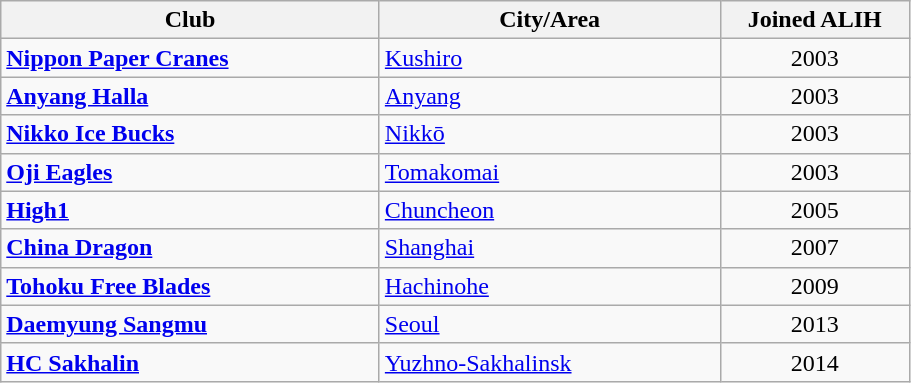<table class="wikitable" style="width:48%; text-align:left">
<tr>
<th style="width:20%"  align=left>Club</th>
<th style="width:18%">City/Area</th>
<th style="width:10%">Joined ALIH</th>
</tr>
<tr>
<td><strong><a href='#'>Nippon Paper Cranes</a></strong></td>
<td> <a href='#'>Kushiro</a></td>
<td align=center>2003</td>
</tr>
<tr>
<td><strong><a href='#'>Anyang Halla</a></strong></td>
<td> <a href='#'>Anyang</a></td>
<td align=center>2003</td>
</tr>
<tr>
<td><strong><a href='#'>Nikko Ice Bucks</a></strong></td>
<td> <a href='#'>Nikkō</a></td>
<td align=center>2003</td>
</tr>
<tr>
<td><strong><a href='#'>Oji Eagles</a></strong></td>
<td> <a href='#'>Tomakomai</a></td>
<td align=center>2003</td>
</tr>
<tr>
<td><strong><a href='#'>High1</a></strong></td>
<td> <a href='#'>Chuncheon</a></td>
<td align=center>2005</td>
</tr>
<tr>
<td><strong><a href='#'>China Dragon</a></strong></td>
<td> <a href='#'>Shanghai</a></td>
<td align=center>2007</td>
</tr>
<tr>
<td><strong> <a href='#'>Tohoku Free Blades</a></strong></td>
<td> <a href='#'>Hachinohe</a></td>
<td align=center>2009</td>
</tr>
<tr>
<td><strong><a href='#'>Daemyung Sangmu</a></strong></td>
<td> <a href='#'>Seoul</a></td>
<td align=center>2013</td>
</tr>
<tr>
<td><strong><a href='#'>HC Sakhalin</a></strong></td>
<td> <a href='#'>Yuzhno-Sakhalinsk</a></td>
<td align=center>2014</td>
</tr>
</table>
